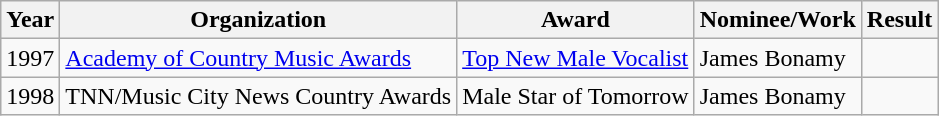<table class="wikitable">
<tr>
<th>Year</th>
<th>Organization</th>
<th>Award</th>
<th>Nominee/Work</th>
<th>Result</th>
</tr>
<tr>
<td>1997</td>
<td><a href='#'>Academy of Country Music Awards</a></td>
<td><a href='#'>Top New Male Vocalist</a></td>
<td>James Bonamy</td>
<td></td>
</tr>
<tr>
<td>1998</td>
<td>TNN/Music City News Country Awards</td>
<td>Male Star of Tomorrow</td>
<td>James Bonamy</td>
<td></td>
</tr>
</table>
